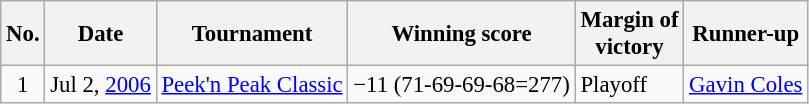<table class="wikitable" style="font-size:95%;">
<tr>
<th>No.</th>
<th>Date</th>
<th>Tournament</th>
<th>Winning score</th>
<th>Margin of<br>victory</th>
<th>Runner-up</th>
</tr>
<tr>
<td align=center>1</td>
<td align=right>Jul 2, <a href='#'>2006</a></td>
<td><a href='#'>Peek'n Peak Classic</a></td>
<td>−11 (71-69-69-68=277)</td>
<td>Playoff</td>
<td> <a href='#'>Gavin Coles</a></td>
</tr>
</table>
